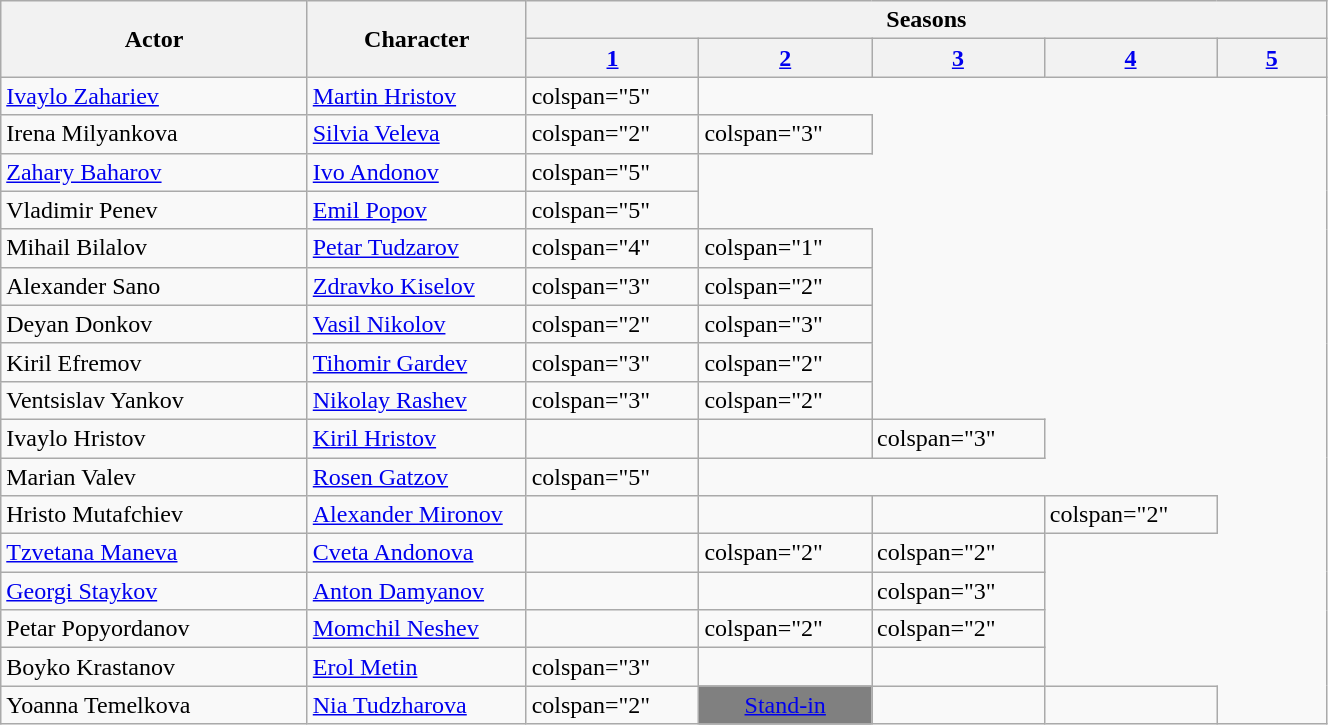<table class="wikitable plainrowheaders" style="width:70%;">
<tr>
<th scope="col" rowspan="2" style="width:14%;">Actor</th>
<th scope="col" rowspan="2" style="width:10%;">Character</th>
<th scope="col" colspan="5">Seasons</th>
</tr>
<tr>
<th scope="col" style="width:5%;"><a href='#'>1</a></th>
<th scope="col" style="width:5%;"><a href='#'>2</a></th>
<th scope="col" style="width:5%;"><a href='#'>3</a></th>
<th scope="col" style="width:5%;"><a href='#'>4</a></th>
<th scope="col" style="width:5%;"><a href='#'>5</a></th>
</tr>
<tr>
<td scope="row"><a href='#'>Ivaylo Zahariev</a></td>
<td><a href='#'>Martin Hristov</a></td>
<td>colspan="5" </td>
</tr>
<tr>
<td scope="row">Irena Milyankova</td>
<td><a href='#'>Silvia Veleva</a></td>
<td>colspan="2" </td>
<td>colspan="3" </td>
</tr>
<tr>
<td scope="row"><a href='#'>Zahary Baharov</a></td>
<td><a href='#'>Ivo Andonov</a></td>
<td>colspan="5" </td>
</tr>
<tr>
<td scope="row">Vladimir Penev</td>
<td><a href='#'>Emil Popov</a></td>
<td>colspan="5" </td>
</tr>
<tr>
<td scope="row">Mihail Bilalov</td>
<td><a href='#'>Petar Tudzarov</a></td>
<td>colspan="4" </td>
<td>colspan="1" </td>
</tr>
<tr>
<td scope="row">Alexander Sano</td>
<td><a href='#'>Zdravko Kiselov</a></td>
<td>colspan="3" </td>
<td>colspan="2" </td>
</tr>
<tr>
<td scope="row">Deyan Donkov</td>
<td><a href='#'>Vasil Nikolov</a></td>
<td>colspan="2" </td>
<td>colspan="3" </td>
</tr>
<tr>
<td scope="row">Kiril Efremov</td>
<td><a href='#'>Tihomir Gardev</a></td>
<td>colspan="3" </td>
<td>colspan="2" </td>
</tr>
<tr>
<td scope="row">Ventsislav Yankov</td>
<td><a href='#'>Nikolay Rashev</a></td>
<td>colspan="3" </td>
<td>colspan="2" </td>
</tr>
<tr>
<td scope="row">Ivaylo Hristov</td>
<td><a href='#'>Kiril Hristov</a></td>
<td></td>
<td></td>
<td>colspan="3" </td>
</tr>
<tr>
<td scope="row">Marian Valev</td>
<td><a href='#'>Rosen Gatzov</a></td>
<td>colspan="5" </td>
</tr>
<tr>
<td scope="row">Hristo Mutafchiev</td>
<td><a href='#'>Alexander Mironov</a></td>
<td></td>
<td></td>
<td></td>
<td>colspan="2" </td>
</tr>
<tr>
<td scope="row"><a href='#'>Tzvetana Maneva</a></td>
<td><a href='#'>Cveta Andonova</a></td>
<td></td>
<td>colspan="2" </td>
<td>colspan="2" </td>
</tr>
<tr>
<td scope="row"><a href='#'>Georgi Staykov</a></td>
<td><a href='#'>Anton Damyanov</a></td>
<td></td>
<td></td>
<td>colspan="3" </td>
</tr>
<tr>
<td scope="row">Petar Popyordanov</td>
<td><a href='#'>Momchil Neshev</a></td>
<td></td>
<td>colspan="2" </td>
<td>colspan="2" </td>
</tr>
<tr>
<td scope="row">Boyko Krastanov</td>
<td><a href='#'>Erol Metin</a></td>
<td>colspan="3" </td>
<td></td>
<td></td>
</tr>
<tr>
<td scope="row">Yoanna Temelkova</td>
<td><a href='#'>Nia Tudzharova</a></td>
<td>colspan="2" </td>
<td style="background: #808080" colspan="1" align="center"><a href='#'>Stand-in</a></td>
<td></td>
<td></td>
</tr>
</table>
